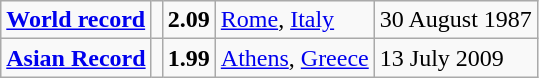<table class="wikitable">
<tr>
<td><strong><a href='#'>World record</a></strong></td>
<td></td>
<td><strong>2.09</strong></td>
<td><a href='#'>Rome</a>, <a href='#'>Italy</a></td>
<td>30 August  1987</td>
</tr>
<tr>
<td><strong><a href='#'>Asian Record</a></strong></td>
<td></td>
<td><strong>1.99</strong></td>
<td><a href='#'>Athens</a>, <a href='#'>Greece</a></td>
<td>13 July 2009</td>
</tr>
</table>
